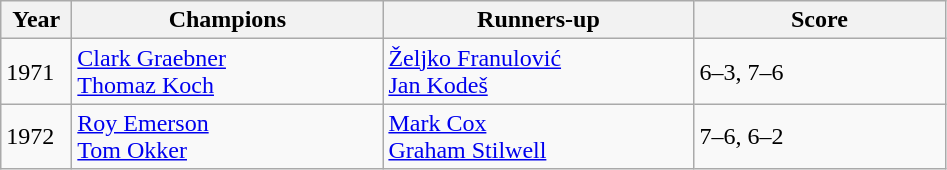<table class="wikitable">
<tr>
<th style="width:40px">Year</th>
<th style="width:200px">Champions</th>
<th style="width:200px">Runners-up</th>
<th style="width:160px" class="unsortable">Score</th>
</tr>
<tr>
<td>1971</td>
<td> <a href='#'>Clark Graebner</a><br> <a href='#'>Thomaz Koch</a></td>
<td> <a href='#'>Željko Franulović</a><br> <a href='#'>Jan Kodeš</a></td>
<td>6–3, 7–6</td>
</tr>
<tr>
<td>1972</td>
<td> <a href='#'>Roy Emerson</a><br> <a href='#'>Tom Okker</a></td>
<td> <a href='#'>Mark Cox</a><br> <a href='#'>Graham Stilwell</a></td>
<td>7–6, 6–2</td>
</tr>
</table>
